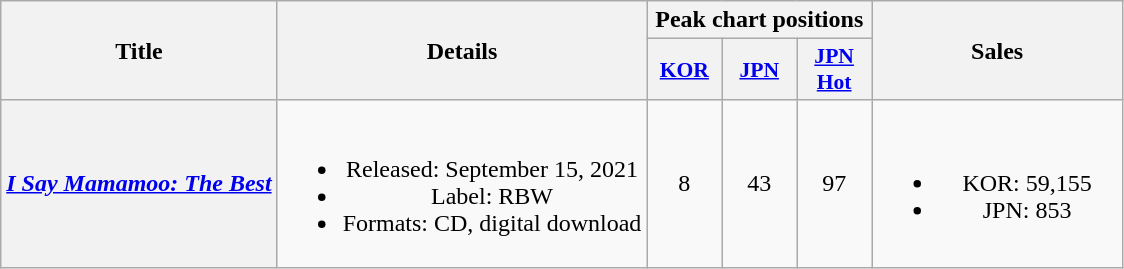<table class="wikitable plainrowheaders" style="text-align:center;">
<tr>
<th scope="col" rowspan="2">Title</th>
<th scope="col" rowspan="2">Details</th>
<th scope="col" colspan="3">Peak chart positions</th>
<th scope="col" rowspan="2" style="width:10em;">Sales</th>
</tr>
<tr>
<th scope="col" style="width:3em;font-size:90%;"><a href='#'>KOR</a><br></th>
<th scope="col" style="width:3em;font-size:90%;"><a href='#'>JPN</a><br></th>
<th scope="col" style="width:3em;font-size:90%;"><a href='#'>JPN Hot</a><br></th>
</tr>
<tr>
<th scope="row"><em><a href='#'>I Say Mamamoo: The Best</a></em></th>
<td><br><ul><li>Released: September 15, 2021</li><li>Label: RBW</li><li>Formats: CD, digital download</li></ul></td>
<td>8</td>
<td>43</td>
<td>97</td>
<td><br><ul><li>KOR: 59,155</li><li>JPN: 853</li></ul></td>
</tr>
</table>
